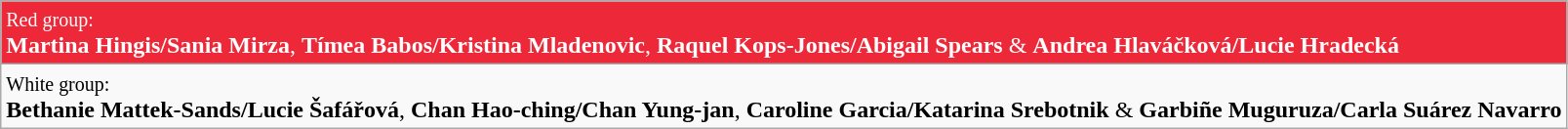<table class="wikitable">
<tr style="background: #ED2939; color: white">
<td><small>Red group:</small><br><strong>Martina Hingis/Sania Mirza</strong>, <strong>Tímea Babos/Kristina Mladenovic</strong>, <strong>Raquel Kops-Jones/Abigail Spears</strong>  & <strong>Andrea Hlaváčková/Lucie Hradecká</strong></td>
</tr>
<tr>
<td><small>White group:</small><br> <strong>Bethanie Mattek-Sands/Lucie Šafářová</strong>,  <strong>Chan Hao-ching/Chan Yung-jan</strong>, <strong>Caroline Garcia/Katarina Srebotnik</strong> & <strong>Garbiñe Muguruza/Carla Suárez Navarro</strong></td>
</tr>
</table>
